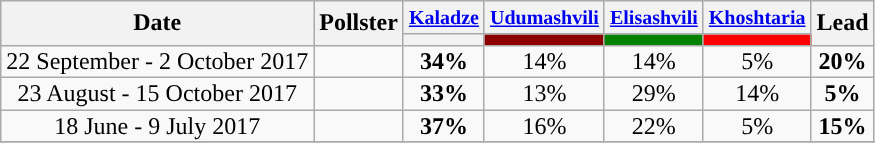<table class="wikitable" style="text-align:center; font-size:100%; line-height:14px;">
<tr style="background-color:#E9E9E9">
<th rowspan=2>Date</th>
<th rowspan=2>Pollster</th>
<th width=40px><small><a href='#'>Kaladze</a></small><br></th>
<th width=40px><small><a href='#'>Udumashvili</a></small><br></th>
<th width=40px><small><a href='#'>Elisashvili</a></small><br></th>
<th width=40px><small><a href='#'>Khoshtaria</a></small><br></th>
<th style="width:20px;" rowspan="2">Lead</th>
</tr>
<tr>
<th style="background:"></th>
<th style="background:#8B0000"></th>
<th style="background:#018100"></th>
<th style="background:#FF0000"></th>
</tr>
<tr>
<td>22 September - 2 October 2017</td>
<td></td>
<td><strong>34%</strong></td>
<td>14%</td>
<td>14%</td>
<td>5%</td>
<td style="background:"><strong>20%</strong></td>
</tr>
<tr>
<td>23 August - 15 October 2017</td>
<td></td>
<td><strong>33%</strong></td>
<td>13%</td>
<td>29%</td>
<td>14%</td>
<td style="background:"><strong>5%</strong></td>
</tr>
<tr>
<td>18 June - 9 July 2017</td>
<td></td>
<td><strong>37%</strong></td>
<td>16%</td>
<td>22%</td>
<td>5%</td>
<td style="background:"><strong>15%</strong></td>
</tr>
<tr>
</tr>
</table>
